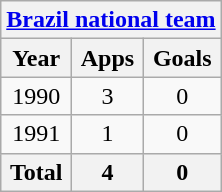<table class="wikitable" style="text-align:center">
<tr>
<th colspan=3><a href='#'>Brazil national team</a></th>
</tr>
<tr>
<th>Year</th>
<th>Apps</th>
<th>Goals</th>
</tr>
<tr>
<td>1990</td>
<td>3</td>
<td>0</td>
</tr>
<tr>
<td>1991</td>
<td>1</td>
<td>0</td>
</tr>
<tr>
<th>Total</th>
<th>4</th>
<th>0</th>
</tr>
</table>
